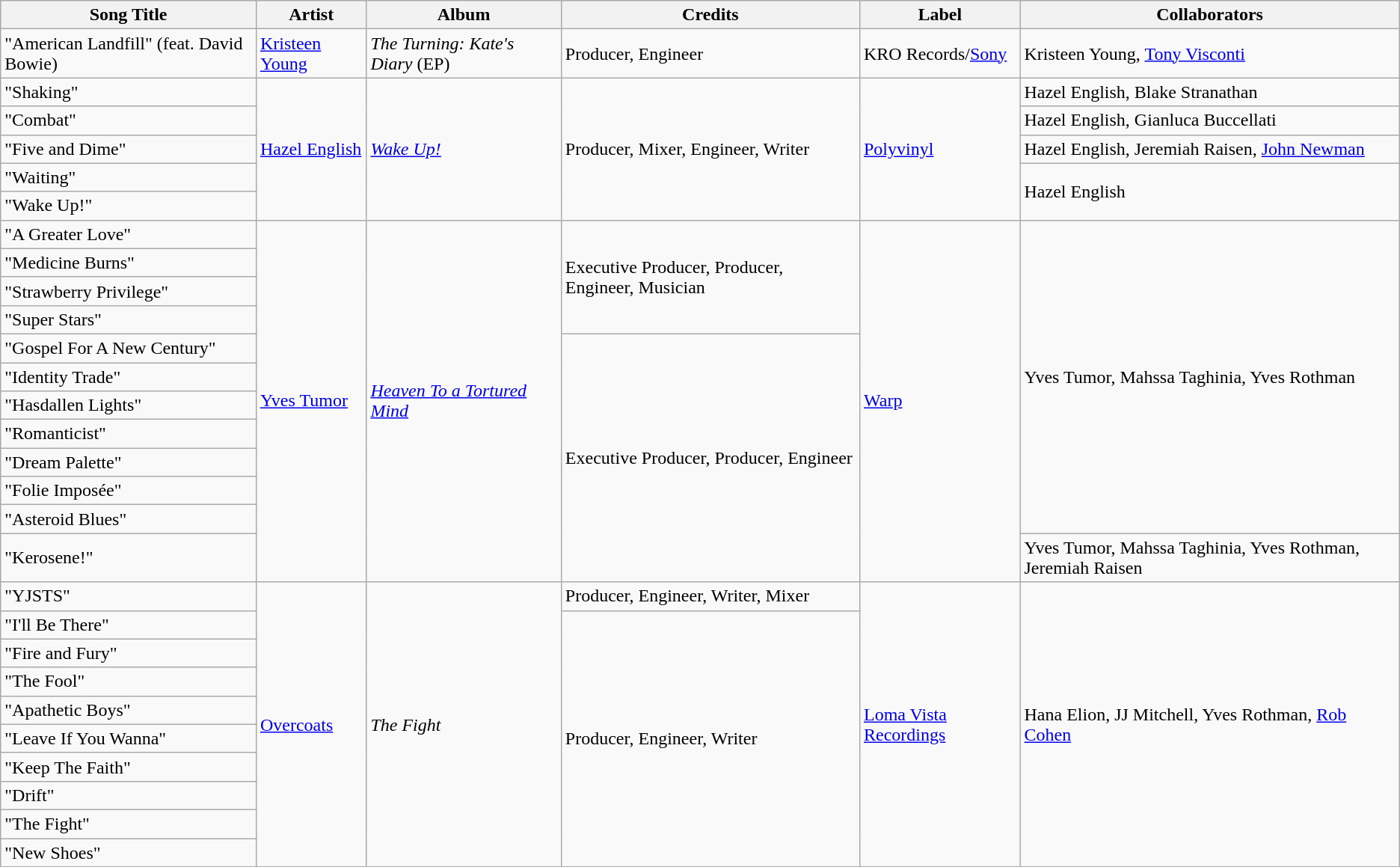<table class="wikitable">
<tr>
<th>Song Title</th>
<th>Artist</th>
<th>Album</th>
<th>Credits</th>
<th>Label</th>
<th>Collaborators</th>
</tr>
<tr>
<td>"American Landfill" (feat. David Bowie)</td>
<td><a href='#'>Kristeen Young</a></td>
<td><em>The Turning: Kate's Diary</em> (EP)</td>
<td>Producer, Engineer</td>
<td>KRO Records/<a href='#'>Sony</a></td>
<td>Kristeen Young, <a href='#'>Tony Visconti</a></td>
</tr>
<tr>
<td>"Shaking"</td>
<td rowspan="5"><a href='#'>Hazel English</a></td>
<td rowspan="5"><a href='#'><em>Wake Up!</em></a></td>
<td rowspan="5">Producer, Mixer, Engineer, Writer</td>
<td rowspan="5"><a href='#'>Polyvinyl</a></td>
<td>Hazel English, Blake Stranathan</td>
</tr>
<tr>
<td>"Combat"</td>
<td>Hazel English, Gianluca Buccellati</td>
</tr>
<tr>
<td>"Five and Dime"</td>
<td>Hazel English, Jeremiah Raisen, <a href='#'>John Newman</a></td>
</tr>
<tr>
<td>"Waiting"</td>
<td rowspan="2">Hazel English</td>
</tr>
<tr>
<td>"Wake Up!"</td>
</tr>
<tr>
<td>"A Greater Love"</td>
<td rowspan="12"><a href='#'>Yves Tumor</a></td>
<td rowspan="12"><a href='#'><em>Heaven To a Tortured Mind</em></a></td>
<td rowspan="4">Executive Producer, Producer, Engineer, Musician</td>
<td rowspan="12"><a href='#'>Warp</a></td>
<td rowspan="11">Yves Tumor, Mahssa Taghinia, Yves Rothman</td>
</tr>
<tr>
<td>"Medicine Burns"</td>
</tr>
<tr>
<td>"Strawberry Privilege"</td>
</tr>
<tr>
<td>"Super Stars"</td>
</tr>
<tr>
<td>"Gospel For A New Century"</td>
<td rowspan="8">Executive Producer, Producer, Engineer</td>
</tr>
<tr>
<td>"Identity Trade"</td>
</tr>
<tr>
<td>"Hasdallen Lights"</td>
</tr>
<tr>
<td>"Romanticist"</td>
</tr>
<tr>
<td>"Dream Palette"</td>
</tr>
<tr>
<td>"Folie Imposée"</td>
</tr>
<tr>
<td>"Asteroid Blues"</td>
</tr>
<tr>
<td>"Kerosene!"</td>
<td>Yves Tumor, Mahssa Taghinia, Yves Rothman, Jeremiah Raisen</td>
</tr>
<tr>
<td>"YJSTS"</td>
<td rowspan="10"><a href='#'>Overcoats</a></td>
<td rowspan="10"><em>The Fight</em></td>
<td>Producer, Engineer, Writer, Mixer</td>
<td rowspan="10"><a href='#'>Loma Vista Recordings</a></td>
<td rowspan="10">Hana Elion, JJ Mitchell, Yves Rothman, <a href='#'>Rob Cohen</a></td>
</tr>
<tr>
<td>"I'll Be There"</td>
<td rowspan="9">Producer, Engineer, Writer</td>
</tr>
<tr>
<td>"Fire and Fury"</td>
</tr>
<tr>
<td>"The Fool"</td>
</tr>
<tr>
<td>"Apathetic Boys"</td>
</tr>
<tr>
<td>"Leave If You Wanna"</td>
</tr>
<tr>
<td>"Keep The Faith"</td>
</tr>
<tr>
<td>"Drift"</td>
</tr>
<tr>
<td>"The Fight"</td>
</tr>
<tr>
<td>"New Shoes"</td>
</tr>
</table>
